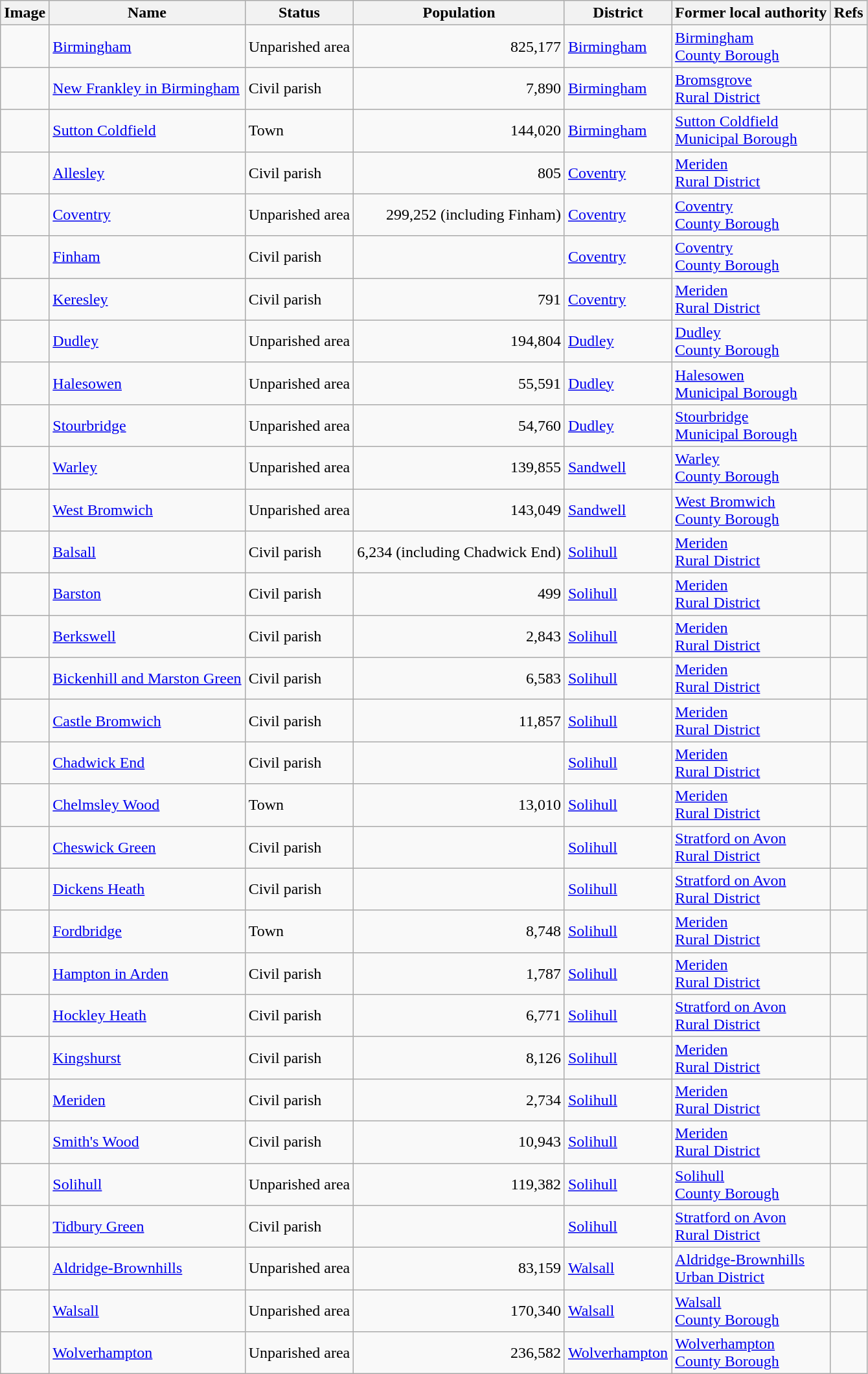<table class="wikitable sortable">
<tr>
<th class="unsortable">Image</th>
<th>Name</th>
<th>Status</th>
<th>Population</th>
<th>District</th>
<th>Former local authority</th>
<th class="unsortable">Refs</th>
</tr>
<tr>
<td></td>
<td><a href='#'>Birmingham</a></td>
<td>Unparished area</td>
<td align="right">825,177</td>
<td><a href='#'>Birmingham</a></td>
<td><a href='#'>Birmingham<br>County Borough</a></td>
<td><br></td>
</tr>
<tr>
<td></td>
<td><a href='#'>New Frankley in Birmingham</a></td>
<td>Civil parish</td>
<td align="right">7,890</td>
<td><a href='#'>Birmingham</a></td>
<td><a href='#'>Bromsgrove<br>Rural District</a></td>
<td><br></td>
</tr>
<tr>
<td></td>
<td><a href='#'>Sutton Coldfield</a></td>
<td>Town</td>
<td align="right">144,020</td>
<td><a href='#'>Birmingham</a></td>
<td><a href='#'>Sutton Coldfield<br>Municipal Borough</a></td>
<td><br></td>
</tr>
<tr>
<td></td>
<td><a href='#'>Allesley</a></td>
<td>Civil parish</td>
<td align="right">805</td>
<td><a href='#'>Coventry</a></td>
<td><a href='#'>Meriden<br>Rural District</a></td>
<td><br></td>
</tr>
<tr>
<td></td>
<td><a href='#'>Coventry</a></td>
<td>Unparished area</td>
<td align="right">299,252 (including Finham)</td>
<td><a href='#'>Coventry</a></td>
<td><a href='#'>Coventry<br>County Borough</a></td>
<td><br></td>
</tr>
<tr>
<td></td>
<td><a href='#'>Finham</a></td>
<td>Civil parish</td>
<td align="right"></td>
<td><a href='#'>Coventry</a></td>
<td><a href='#'>Coventry<br>County Borough</a></td>
<td><br></td>
</tr>
<tr>
<td></td>
<td><a href='#'>Keresley</a></td>
<td>Civil parish</td>
<td align="right">791</td>
<td><a href='#'>Coventry</a></td>
<td><a href='#'>Meriden<br>Rural District</a></td>
<td><br></td>
</tr>
<tr>
<td></td>
<td><a href='#'>Dudley</a></td>
<td>Unparished area</td>
<td align="right">194,804</td>
<td><a href='#'>Dudley</a></td>
<td><a href='#'>Dudley<br>County Borough</a></td>
<td><br></td>
</tr>
<tr>
<td></td>
<td><a href='#'>Halesowen</a></td>
<td>Unparished area</td>
<td align="right">55,591</td>
<td><a href='#'>Dudley</a></td>
<td><a href='#'>Halesowen<br>Municipal Borough</a></td>
<td><br></td>
</tr>
<tr>
<td></td>
<td><a href='#'>Stourbridge</a></td>
<td>Unparished area</td>
<td align="right">54,760</td>
<td><a href='#'>Dudley</a></td>
<td><a href='#'>Stourbridge<br>Municipal Borough</a></td>
<td><br></td>
</tr>
<tr>
<td></td>
<td><a href='#'>Warley</a></td>
<td>Unparished area</td>
<td align="right">139,855</td>
<td><a href='#'>Sandwell</a></td>
<td><a href='#'>Warley<br>County Borough</a></td>
<td><br></td>
</tr>
<tr>
<td></td>
<td><a href='#'>West Bromwich</a></td>
<td>Unparished area</td>
<td align="right">143,049</td>
<td><a href='#'>Sandwell</a></td>
<td><a href='#'>West Bromwich<br>County Borough</a></td>
<td><br></td>
</tr>
<tr>
<td></td>
<td><a href='#'>Balsall</a></td>
<td>Civil parish</td>
<td align="right">6,234 (including Chadwick End)</td>
<td><a href='#'>Solihull</a></td>
<td><a href='#'>Meriden<br>Rural District</a></td>
<td><br></td>
</tr>
<tr>
<td></td>
<td><a href='#'>Barston</a></td>
<td>Civil parish</td>
<td align="right">499</td>
<td><a href='#'>Solihull</a></td>
<td><a href='#'>Meriden<br>Rural District</a></td>
<td><br></td>
</tr>
<tr>
<td></td>
<td><a href='#'>Berkswell</a></td>
<td>Civil parish</td>
<td align="right">2,843</td>
<td><a href='#'>Solihull</a></td>
<td><a href='#'>Meriden<br>Rural District</a></td>
<td><br></td>
</tr>
<tr>
<td></td>
<td><a href='#'>Bickenhill and Marston Green</a></td>
<td>Civil parish</td>
<td align="right">6,583</td>
<td><a href='#'>Solihull</a></td>
<td><a href='#'>Meriden<br>Rural District</a></td>
<td><br></td>
</tr>
<tr>
<td></td>
<td><a href='#'>Castle Bromwich</a></td>
<td>Civil parish</td>
<td align="right">11,857</td>
<td><a href='#'>Solihull</a></td>
<td><a href='#'>Meriden<br>Rural District</a></td>
<td><br></td>
</tr>
<tr>
<td></td>
<td><a href='#'>Chadwick End</a></td>
<td>Civil parish</td>
<td align="right"></td>
<td><a href='#'>Solihull</a></td>
<td><a href='#'>Meriden<br>Rural District</a></td>
<td><br></td>
</tr>
<tr>
<td></td>
<td><a href='#'>Chelmsley Wood</a></td>
<td>Town</td>
<td align="right">13,010</td>
<td><a href='#'>Solihull</a></td>
<td><a href='#'>Meriden<br>Rural District</a></td>
<td><br></td>
</tr>
<tr>
<td></td>
<td><a href='#'>Cheswick Green</a></td>
<td>Civil parish</td>
<td></td>
<td><a href='#'>Solihull</a></td>
<td><a href='#'>Stratford on Avon<br>Rural District</a></td>
<td><br><br></td>
</tr>
<tr>
<td></td>
<td><a href='#'>Dickens Heath</a></td>
<td>Civil parish</td>
<td></td>
<td><a href='#'>Solihull</a></td>
<td><a href='#'>Stratford on Avon<br>Rural District</a></td>
<td><br><br></td>
</tr>
<tr>
<td></td>
<td><a href='#'>Fordbridge</a></td>
<td>Town</td>
<td align="right">8,748</td>
<td><a href='#'>Solihull</a></td>
<td><a href='#'>Meriden<br>Rural District</a></td>
<td><br></td>
</tr>
<tr>
<td></td>
<td><a href='#'>Hampton in Arden</a></td>
<td>Civil parish</td>
<td align="right">1,787</td>
<td><a href='#'>Solihull</a></td>
<td><a href='#'>Meriden<br>Rural District</a></td>
<td><br></td>
</tr>
<tr>
<td></td>
<td><a href='#'>Hockley Heath</a></td>
<td>Civil parish</td>
<td align="right">6,771</td>
<td><a href='#'>Solihull</a></td>
<td><a href='#'>Stratford on Avon<br>Rural District</a></td>
<td><br></td>
</tr>
<tr>
<td></td>
<td><a href='#'>Kingshurst</a></td>
<td>Civil parish</td>
<td align="right">8,126</td>
<td><a href='#'>Solihull</a></td>
<td><a href='#'>Meriden<br>Rural District</a></td>
<td><br></td>
</tr>
<tr>
<td></td>
<td><a href='#'>Meriden</a></td>
<td>Civil parish</td>
<td align="right">2,734</td>
<td><a href='#'>Solihull</a></td>
<td><a href='#'>Meriden<br>Rural District</a></td>
<td><br></td>
</tr>
<tr>
<td></td>
<td><a href='#'>Smith's Wood</a></td>
<td>Civil parish</td>
<td align="right">10,943</td>
<td><a href='#'>Solihull</a></td>
<td><a href='#'>Meriden<br>Rural District</a></td>
<td><br></td>
</tr>
<tr>
<td></td>
<td><a href='#'>Solihull</a></td>
<td>Unparished area</td>
<td align="right">119,382</td>
<td><a href='#'>Solihull</a></td>
<td><a href='#'>Solihull<br>County Borough</a></td>
<td><br></td>
</tr>
<tr>
<td></td>
<td><a href='#'>Tidbury Green</a></td>
<td>Civil parish</td>
<td></td>
<td><a href='#'>Solihull</a></td>
<td><a href='#'>Stratford on Avon<br>Rural District</a></td>
<td><br><br></td>
</tr>
<tr>
<td></td>
<td><a href='#'>Aldridge-Brownhills</a></td>
<td>Unparished area</td>
<td align="right">83,159</td>
<td><a href='#'>Walsall</a></td>
<td><a href='#'>Aldridge-Brownhills<br>Urban District</a></td>
<td><br></td>
</tr>
<tr>
<td></td>
<td><a href='#'>Walsall</a></td>
<td>Unparished area</td>
<td align="right">170,340</td>
<td><a href='#'>Walsall</a></td>
<td><a href='#'>Walsall<br>County Borough</a></td>
<td><br></td>
</tr>
<tr>
<td></td>
<td><a href='#'>Wolverhampton</a></td>
<td>Unparished area</td>
<td align="right">236,582</td>
<td><a href='#'>Wolverhampton</a></td>
<td><a href='#'>Wolverhampton<br>County Borough</a></td>
<td><br></td>
</tr>
</table>
